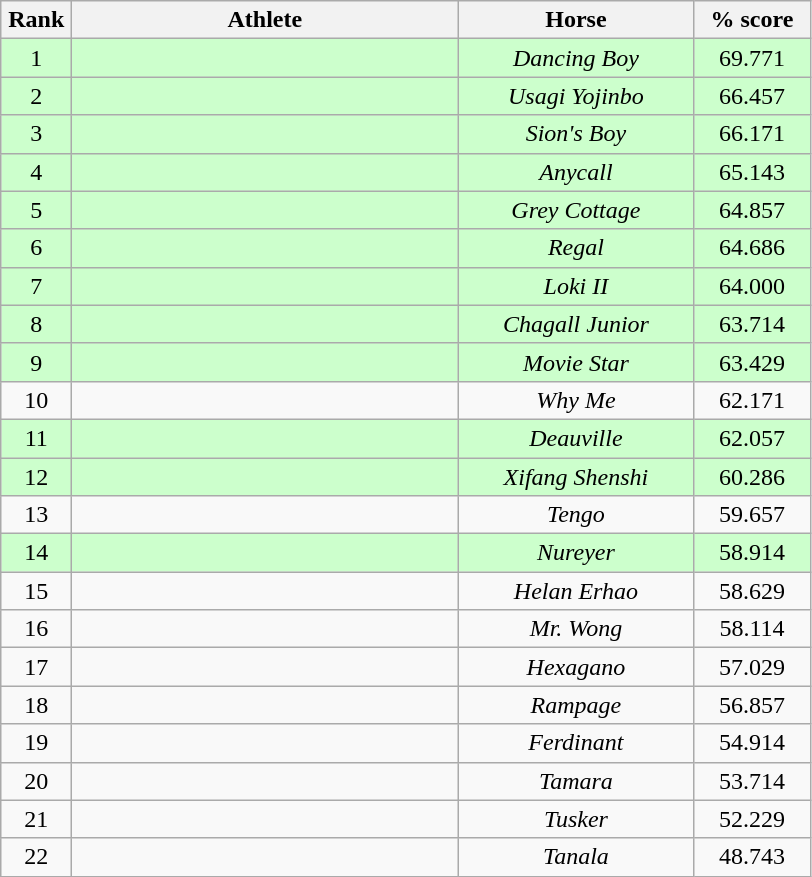<table class="wikitable" style="text-align:center">
<tr>
<th width=40>Rank</th>
<th width=250>Athlete</th>
<th width=150>Horse</th>
<th width=70>% score</th>
</tr>
<tr bgcolor="ccffcc">
<td>1</td>
<td align=left></td>
<td><em>Dancing Boy</em></td>
<td>69.771</td>
</tr>
<tr bgcolor="ccffcc">
<td>2</td>
<td align=left></td>
<td><em>Usagi Yojinbo</em></td>
<td>66.457</td>
</tr>
<tr bgcolor="ccffcc">
<td>3</td>
<td align=left></td>
<td><em>Sion's Boy</em></td>
<td>66.171</td>
</tr>
<tr bgcolor="ccffcc">
<td>4</td>
<td align=left></td>
<td><em>Anycall</em></td>
<td>65.143</td>
</tr>
<tr bgcolor="ccffcc">
<td>5</td>
<td align=left></td>
<td><em>Grey Cottage</em></td>
<td>64.857</td>
</tr>
<tr bgcolor="ccffcc">
<td>6</td>
<td align=left></td>
<td><em>Regal</em></td>
<td>64.686</td>
</tr>
<tr bgcolor="ccffcc">
<td>7</td>
<td align=left></td>
<td><em>Loki II </em></td>
<td>64.000</td>
</tr>
<tr bgcolor="ccffcc">
<td>8</td>
<td align=left></td>
<td><em>Chagall Junior </em></td>
<td>63.714</td>
</tr>
<tr bgcolor="ccffcc">
<td>9</td>
<td align=left></td>
<td><em>Movie Star</em></td>
<td>63.429</td>
</tr>
<tr>
<td>10</td>
<td align=left></td>
<td><em>Why Me</em></td>
<td>62.171</td>
</tr>
<tr bgcolor="ccffcc">
<td>11</td>
<td align=left></td>
<td><em>Deauville</em></td>
<td>62.057</td>
</tr>
<tr bgcolor="ccffcc">
<td>12</td>
<td align=left></td>
<td><em>Xifang Shenshi</em></td>
<td>60.286</td>
</tr>
<tr>
<td>13</td>
<td align=left></td>
<td><em>Tengo</em></td>
<td>59.657</td>
</tr>
<tr bgcolor="ccffcc">
<td>14</td>
<td align=left></td>
<td><em>Nureyer</em></td>
<td>58.914</td>
</tr>
<tr>
<td>15</td>
<td align=left></td>
<td><em>Helan Erhao</em></td>
<td>58.629</td>
</tr>
<tr>
<td>16</td>
<td align=left></td>
<td><em>Mr. Wong</em></td>
<td>58.114</td>
</tr>
<tr>
<td>17</td>
<td align=left></td>
<td><em>Hexagano</em></td>
<td>57.029</td>
</tr>
<tr>
<td>18</td>
<td align=left></td>
<td><em>Rampage</em></td>
<td>56.857</td>
</tr>
<tr>
<td>19</td>
<td align=left></td>
<td><em>Ferdinant</em></td>
<td>54.914</td>
</tr>
<tr>
<td>20</td>
<td align=left></td>
<td><em>Tamara</em></td>
<td>53.714</td>
</tr>
<tr>
<td>21</td>
<td align=left></td>
<td><em>Tusker</em></td>
<td>52.229</td>
</tr>
<tr>
<td>22</td>
<td align=left></td>
<td><em>Tanala</em></td>
<td>48.743</td>
</tr>
</table>
